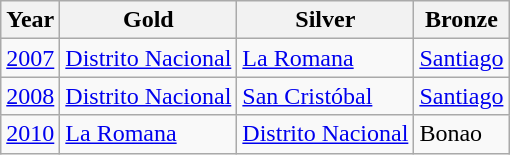<table class="wikitable">
<tr>
<th>Year</th>
<th>Gold</th>
<th>Silver</th>
<th>Bronze</th>
</tr>
<tr>
<td><a href='#'>2007</a></td>
<td><a href='#'>Distrito Nacional</a></td>
<td><a href='#'>La Romana</a></td>
<td><a href='#'>Santiago</a></td>
</tr>
<tr>
<td><a href='#'>2008</a></td>
<td><a href='#'>Distrito Nacional</a></td>
<td><a href='#'>San Cristóbal</a></td>
<td><a href='#'>Santiago</a></td>
</tr>
<tr>
<td><a href='#'>2010</a></td>
<td><a href='#'>La Romana</a></td>
<td><a href='#'>Distrito Nacional</a></td>
<td>Bonao</td>
</tr>
</table>
